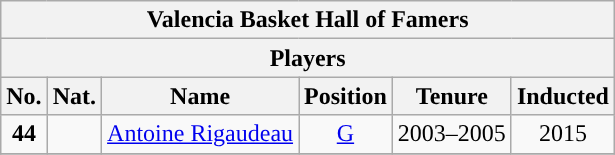<table class="wikitable sortable" style="text-align:center">
<tr>
<th colspan="6">Valencia Basket Hall of Famers</th>
</tr>
<tr>
<th colspan="6">Players</th>
</tr>
<tr>
<th>No.</th>
<th>Nat.</th>
<th>Name</th>
<th>Position</th>
<th>Tenure</th>
<th>Inducted</th>
</tr>
<tr>
<td><strong>44</strong></td>
<td></td>
<td><a href='#'>Antoine Rigaudeau</a></td>
<td><a href='#'>G</a></td>
<td>2003–2005</td>
<td>2015</td>
</tr>
<tr>
</tr>
</table>
